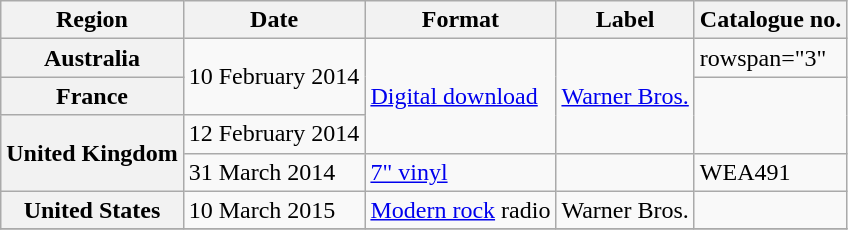<table class="wikitable sortable plainrowheaders">
<tr>
<th scope="col">Region</th>
<th scope="col">Date</th>
<th scope="col">Format</th>
<th scope="col">Label</th>
<th scope="col" class="unsortable">Catalogue no.</th>
</tr>
<tr>
<th scope="row">Australia</th>
<td rowspan="2">10 February 2014</td>
<td rowspan="3"><a href='#'>Digital download</a></td>
<td rowspan="3"><a href='#'>Warner Bros.</a></td>
<td>rowspan="3" </td>
</tr>
<tr>
<th scope="row">France</th>
</tr>
<tr>
<th scope="row" rowspan="2">United Kingdom</th>
<td>12 February 2014</td>
</tr>
<tr>
<td>31 March 2014</td>
<td><a href='#'>7" vinyl</a></td>
<td></td>
<td>WEA491</td>
</tr>
<tr>
<th scope="row">United States</th>
<td>10 March 2015</td>
<td><a href='#'>Modern rock</a> radio</td>
<td>Warner Bros.</td>
<td></td>
</tr>
<tr>
</tr>
</table>
